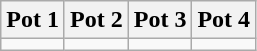<table class="wikitable">
<tr>
<th>Pot 1</th>
<th>Pot 2</th>
<th>Pot 3</th>
<th>Pot 4</th>
</tr>
<tr>
<td style="vertical-align:top"></td>
<td style="vertical-align:top"></td>
<td style="vertical-align:top"></td>
<td style="vertical-align:top"></td>
</tr>
</table>
